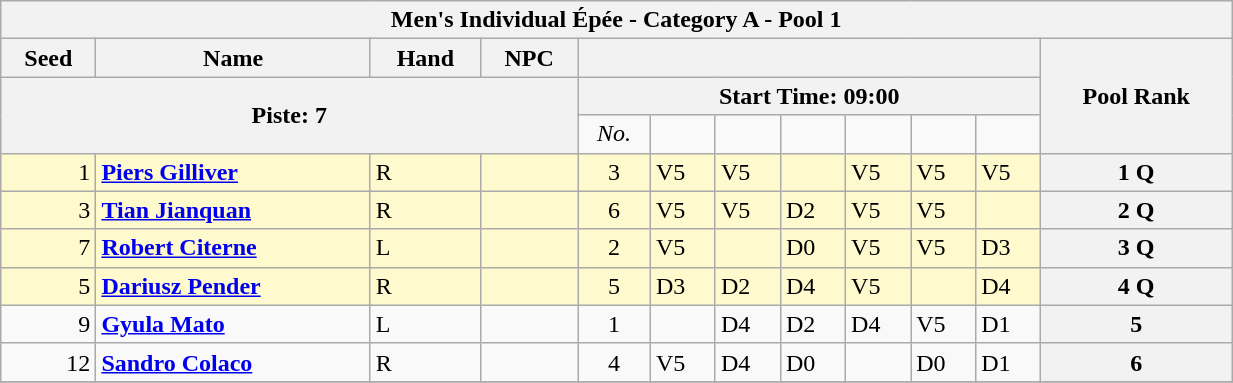<table class=wikitable style="font-size:100%" width="65%">
<tr>
<th colspan="13">Men's Individual Épée - Category A - Pool 1</th>
</tr>
<tr>
<th>Seed</th>
<th colspan="2">Name</th>
<th>Hand</th>
<th>NPC</th>
<th colspan="7"></th>
<th rowspan="3">Pool Rank</th>
</tr>
<tr>
<th colspan="5" rowspan="2">Piste: 7</th>
<th colspan="7">Start Time: 09:00</th>
</tr>
<tr>
<td align=center><em> No.</em></td>
<td align=center></td>
<td align=center></td>
<td align=center></td>
<td align=center></td>
<td align=center></td>
<td align=center></td>
</tr>
<tr style=background:lemonchiffon>
<td align=right>1</td>
<td colspan="2"><strong><a href='#'>Piers Gilliver</a></strong></td>
<td>R</td>
<td></td>
<td align=center>3</td>
<td>V5</td>
<td>V5</td>
<td></td>
<td>V5</td>
<td>V5</td>
<td>V5</td>
<th>1 <strong>Q</strong></th>
</tr>
<tr style=background:lemonchiffon>
<td align=right>3</td>
<td colspan="2"><strong><a href='#'>Tian Jianquan</a></strong></td>
<td>R</td>
<td></td>
<td align=center>6</td>
<td>V5</td>
<td>V5</td>
<td>D2</td>
<td>V5</td>
<td>V5</td>
<td></td>
<th>2 <strong>Q</strong></th>
</tr>
<tr style=background:lemonchiffon>
<td align=right>7</td>
<td colspan="2"><strong><a href='#'>Robert Citerne</a></strong></td>
<td>L</td>
<td></td>
<td align=center>2</td>
<td>V5</td>
<td></td>
<td>D0</td>
<td>V5</td>
<td>V5</td>
<td>D3</td>
<th>3 <strong>Q</strong></th>
</tr>
<tr style=background:lemonchiffon>
<td align=right>5</td>
<td colspan="2"><strong><a href='#'>Dariusz Pender</a></strong></td>
<td>R</td>
<td></td>
<td align=center>5</td>
<td>D3</td>
<td>D2</td>
<td>D4</td>
<td>V5</td>
<td></td>
<td>D4</td>
<th>4 <strong>Q</strong></th>
</tr>
<tr>
<td align=right>9</td>
<td colspan="2"><strong><a href='#'>Gyula Mato</a></strong></td>
<td>L</td>
<td></td>
<td align=center>1</td>
<td></td>
<td>D4</td>
<td>D2</td>
<td>D4</td>
<td>V5</td>
<td>D1</td>
<th>5</th>
</tr>
<tr>
<td align=right>12</td>
<td colspan="2"><strong><a href='#'>Sandro Colaco</a></strong></td>
<td>R</td>
<td></td>
<td align=center>4</td>
<td>V5</td>
<td>D4</td>
<td>D0</td>
<td></td>
<td>D0</td>
<td>D1</td>
<th>6</th>
</tr>
<tr>
</tr>
</table>
